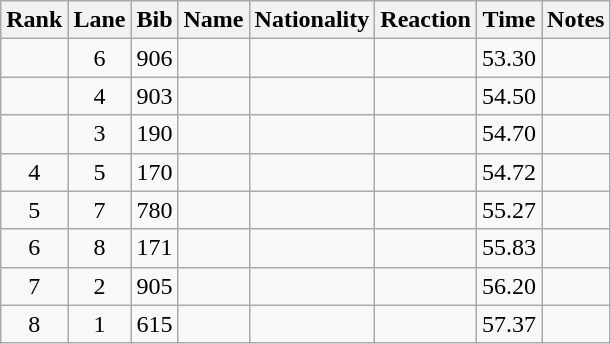<table class="wikitable sortable" style="text-align:center">
<tr>
<th>Rank</th>
<th>Lane</th>
<th>Bib</th>
<th>Name</th>
<th>Nationality</th>
<th>Reaction</th>
<th>Time</th>
<th>Notes</th>
</tr>
<tr>
<td></td>
<td>6</td>
<td>906</td>
<td align=left></td>
<td align=left></td>
<td></td>
<td>53.30</td>
<td></td>
</tr>
<tr>
<td></td>
<td>4</td>
<td>903</td>
<td align=left></td>
<td align=left></td>
<td></td>
<td>54.50</td>
<td></td>
</tr>
<tr>
<td></td>
<td>3</td>
<td>190</td>
<td align=left></td>
<td align=left></td>
<td></td>
<td>54.70</td>
<td></td>
</tr>
<tr>
<td>4</td>
<td>5</td>
<td>170</td>
<td align=left></td>
<td align=left></td>
<td></td>
<td>54.72</td>
<td></td>
</tr>
<tr>
<td>5</td>
<td>7</td>
<td>780</td>
<td align=left></td>
<td align=left></td>
<td></td>
<td>55.27</td>
<td></td>
</tr>
<tr>
<td>6</td>
<td>8</td>
<td>171</td>
<td align=left></td>
<td align=left></td>
<td></td>
<td>55.83</td>
<td></td>
</tr>
<tr>
<td>7</td>
<td>2</td>
<td>905</td>
<td align=left></td>
<td align=left></td>
<td></td>
<td>56.20</td>
<td></td>
</tr>
<tr>
<td>8</td>
<td>1</td>
<td>615</td>
<td align=left></td>
<td align=left></td>
<td></td>
<td>57.37</td>
<td></td>
</tr>
</table>
